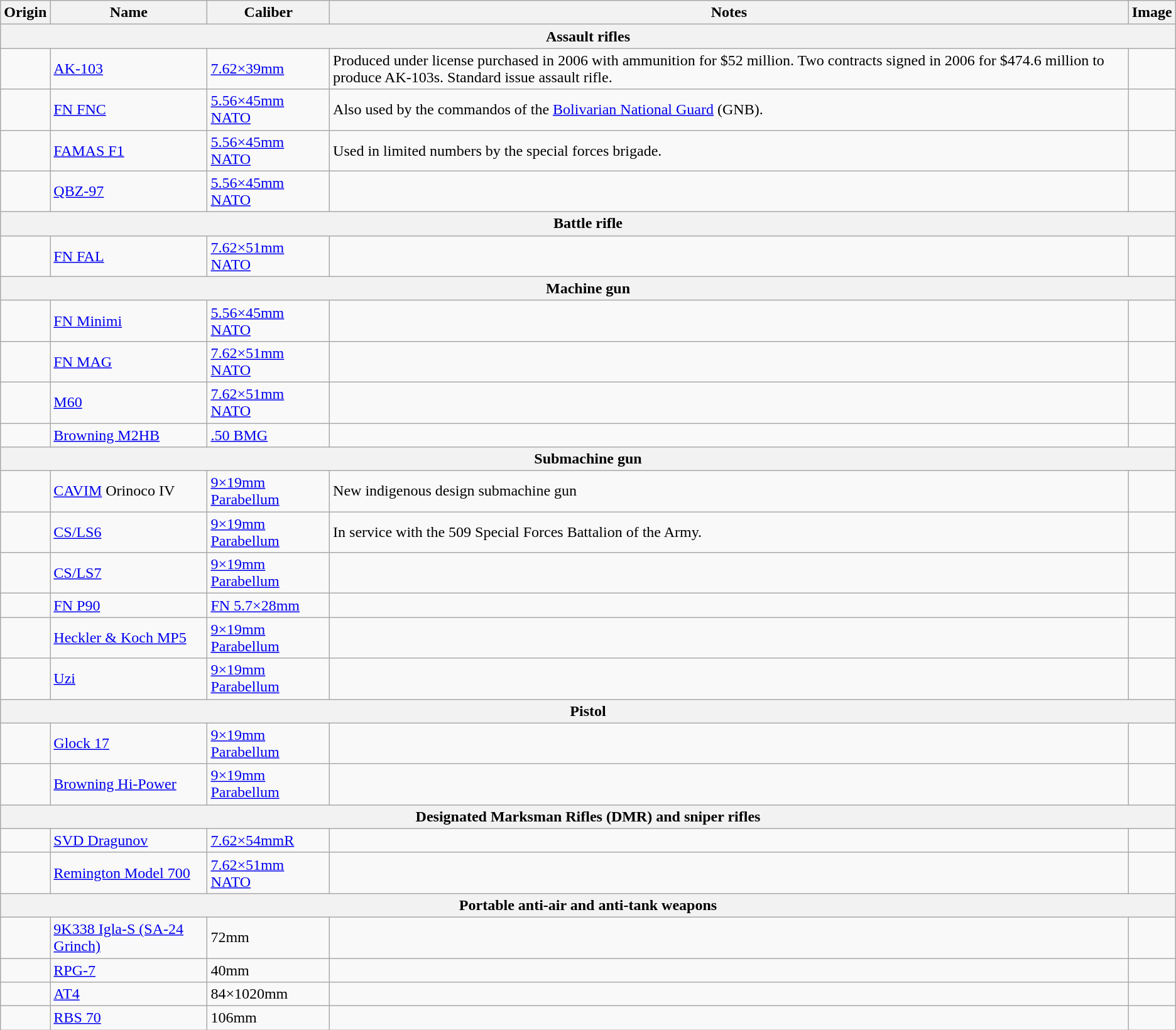<table class="wikitable">
<tr>
<th>Origin</th>
<th>Name</th>
<th>Caliber</th>
<th>Notes</th>
<th>Image</th>
</tr>
<tr>
<th colspan="5">Assault rifles</th>
</tr>
<tr>
<td><br></td>
<td><a href='#'>AK-103</a></td>
<td><a href='#'>7.62×39mm</a></td>
<td>Produced under license purchased in 2006 with ammunition for $52 million. Two contracts signed in 2006 for $474.6 million to produce AK-103s. Standard issue assault rifle.</td>
<td></td>
</tr>
<tr>
<td></td>
<td><a href='#'>FN FNC</a></td>
<td><a href='#'>5.56×45mm NATO</a></td>
<td>Also used by the commandos of the <a href='#'>Bolivarian National Guard</a> (GNB).</td>
<td></td>
</tr>
<tr>
<td></td>
<td><a href='#'>FAMAS F1</a></td>
<td><a href='#'>5.56×45mm NATO</a></td>
<td>Used in limited numbers by the special forces brigade.</td>
<td></td>
</tr>
<tr>
<td></td>
<td><a href='#'>QBZ-97</a></td>
<td><a href='#'>5.56×45mm NATO</a></td>
<td></td>
<td></td>
</tr>
<tr>
<th colspan="5">Battle rifle</th>
</tr>
<tr>
<td></td>
<td><a href='#'>FN FAL</a></td>
<td><a href='#'>7.62×51mm NATO</a></td>
<td></td>
<td></td>
</tr>
<tr>
<th colspan="5">Machine gun</th>
</tr>
<tr>
<td></td>
<td><a href='#'>FN Minimi</a></td>
<td><a href='#'>5.56×45mm NATO</a></td>
<td></td>
<td></td>
</tr>
<tr>
<td></td>
<td><a href='#'>FN MAG</a></td>
<td><a href='#'>7.62×51mm NATO</a></td>
<td></td>
<td></td>
</tr>
<tr l>
<td></td>
<td><a href='#'>M60</a></td>
<td><a href='#'>7.62×51mm NATO</a></td>
<td></td>
<td></td>
</tr>
<tr>
<td></td>
<td><a href='#'>Browning M2HB</a></td>
<td><a href='#'>.50 BMG</a></td>
<td></td>
<td></td>
</tr>
<tr>
<th colspan="5" style="align: center;">Submachine gun</th>
</tr>
<tr>
<td></td>
<td><a href='#'>CAVIM</a> Orinoco IV</td>
<td><a href='#'>9×19mm Parabellum</a></td>
<td>New indigenous design submachine gun</td>
<td></td>
</tr>
<tr>
<td></td>
<td><a href='#'>CS/LS6</a></td>
<td><a href='#'>9×19mm Parabellum</a></td>
<td>In service with the 509 Special Forces Battalion of the Army.</td>
<td></td>
</tr>
<tr>
<td></td>
<td><a href='#'>CS/LS7</a></td>
<td><a href='#'>9×19mm Parabellum</a></td>
<td></td>
<td></td>
</tr>
<tr>
<td></td>
<td><a href='#'>FN P90</a></td>
<td><a href='#'>FN 5.7×28mm</a></td>
<td></td>
<td></td>
</tr>
<tr>
<td></td>
<td><a href='#'>Heckler & Koch MP5</a></td>
<td><a href='#'>9×19mm Parabellum</a></td>
<td></td>
<td></td>
</tr>
<tr>
<td></td>
<td><a href='#'>Uzi</a></td>
<td><a href='#'>9×19mm Parabellum</a></td>
<td></td>
<td></td>
</tr>
<tr>
<th colspan="5">Pistol</th>
</tr>
<tr>
<td></td>
<td><a href='#'>Glock 17</a></td>
<td><a href='#'>9×19mm Parabellum</a></td>
<td></td>
<td></td>
</tr>
<tr>
<td></td>
<td><a href='#'>Browning Hi-Power</a></td>
<td><a href='#'>9×19mm Parabellum</a></td>
<td></td>
<td></td>
</tr>
<tr>
<th colspan="5">Designated Marksman Rifles (DMR) and sniper rifles</th>
</tr>
<tr>
<td></td>
<td><a href='#'>SVD Dragunov</a></td>
<td><a href='#'>7.62×54mmR</a></td>
<td></td>
<td></td>
</tr>
<tr>
<td></td>
<td><a href='#'>Remington Model 700</a></td>
<td><a href='#'>7.62×51mm NATO</a></td>
<td></td>
<td></td>
</tr>
<tr>
<th colspan="5">Portable anti-air and anti-tank weapons</th>
</tr>
<tr>
<td></td>
<td><a href='#'>9K338 Igla-S (SA-24 Grinch)</a></td>
<td>72mm</td>
<td></td>
<td></td>
</tr>
<tr>
<td></td>
<td><a href='#'>RPG-7</a></td>
<td>40mm</td>
<td></td>
<td></td>
</tr>
<tr>
<td></td>
<td><a href='#'>AT4</a></td>
<td>84×1020mm</td>
<td></td>
<td></td>
</tr>
<tr>
<td></td>
<td><a href='#'>RBS 70</a></td>
<td>106mm</td>
<td></td>
<td></td>
</tr>
</table>
